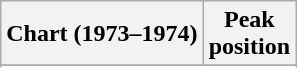<table class="wikitable sortable plainrowheaders" style="text-align:center">
<tr>
<th scope="col">Chart (1973–1974)</th>
<th scope="col">Peak<br> position</th>
</tr>
<tr>
</tr>
<tr>
</tr>
</table>
